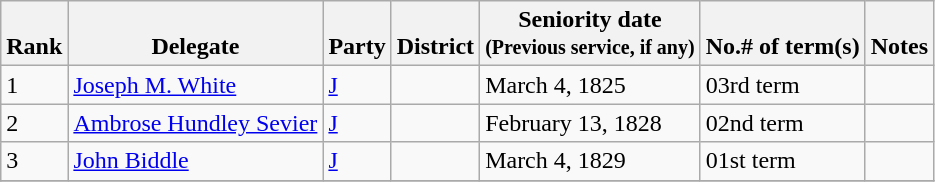<table class="wikitable sortable">
<tr valign=bottom>
<th>Rank</th>
<th>Delegate</th>
<th>Party</th>
<th>District</th>
<th>Seniority date<br><small>(Previous service, if any)</small><br></th>
<th>No.# of term(s)</th>
<th>Notes</th>
</tr>
<tr>
<td>1</td>
<td><a href='#'>Joseph M. White</a></td>
<td><a href='#'>J</a></td>
<td></td>
<td>March 4, 1825</td>
<td>03rd term</td>
<td></td>
</tr>
<tr>
<td>2</td>
<td><a href='#'>Ambrose Hundley Sevier</a></td>
<td><a href='#'>J</a></td>
<td></td>
<td>February 13, 1828</td>
<td>02nd term</td>
<td></td>
</tr>
<tr>
<td>3</td>
<td><a href='#'>John Biddle</a></td>
<td><a href='#'>J</a></td>
<td></td>
<td>March 4, 1829</td>
<td>01st term</td>
<td></td>
</tr>
<tr>
</tr>
</table>
